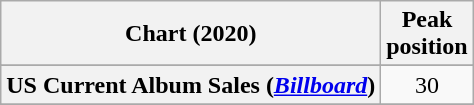<table class="wikitable sortable plainrowheaders" style="text-align:center">
<tr>
<th scope="col">Chart (2020)</th>
<th scope="col">Peak<br> position</th>
</tr>
<tr>
</tr>
<tr>
</tr>
<tr>
<th scope="row">US Current Album Sales (<em><a href='#'>Billboard</a></em>)</th>
<td>30</td>
</tr>
<tr>
</tr>
</table>
